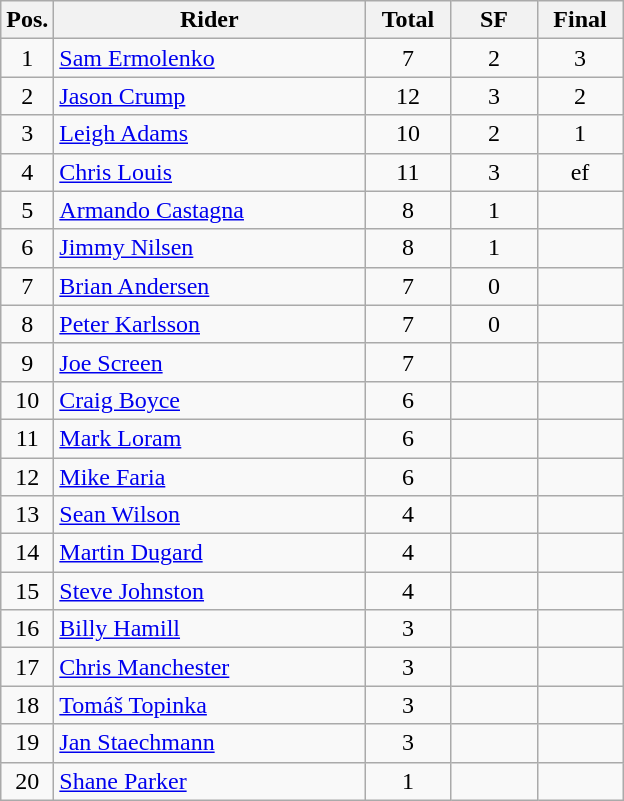<table class=wikitable>
<tr>
<th width=25px>Pos.</th>
<th width=200px>Rider</th>
<th width=50px>Total</th>
<th width=50px>SF</th>
<th width=50px>Final</th>
</tr>
<tr align=center >
<td>1</td>
<td align=left> <a href='#'>Sam Ermolenko</a></td>
<td>7</td>
<td>2</td>
<td>3</td>
</tr>
<tr align=center>
<td>2</td>
<td align=left> <a href='#'>Jason Crump</a></td>
<td>12</td>
<td>3</td>
<td>2</td>
</tr>
<tr align=center>
<td>3</td>
<td align=left> <a href='#'>Leigh Adams</a></td>
<td>10</td>
<td>2</td>
<td>1</td>
</tr>
<tr align=center>
<td>4</td>
<td align=left> <a href='#'>Chris Louis</a></td>
<td>11</td>
<td>3</td>
<td>ef</td>
</tr>
<tr align=center>
<td>5</td>
<td align=left> <a href='#'>Armando Castagna</a></td>
<td>8</td>
<td>1</td>
<td></td>
</tr>
<tr align=center>
<td>6</td>
<td align=left> <a href='#'>Jimmy Nilsen</a></td>
<td>8</td>
<td>1</td>
<td></td>
</tr>
<tr align=center>
<td>7</td>
<td align=left> <a href='#'>Brian Andersen</a></td>
<td>7</td>
<td>0</td>
<td></td>
</tr>
<tr align=center>
<td>8</td>
<td align=left> <a href='#'>Peter Karlsson</a></td>
<td>7</td>
<td>0</td>
<td></td>
</tr>
<tr align=center>
<td>9</td>
<td align=left> <a href='#'>Joe Screen</a></td>
<td>7</td>
<td></td>
<td></td>
</tr>
<tr align=center>
<td>10</td>
<td align=left> <a href='#'>Craig Boyce</a></td>
<td>6</td>
<td></td>
<td></td>
</tr>
<tr align=center>
<td>11</td>
<td align=left> <a href='#'>Mark Loram</a></td>
<td>6</td>
<td></td>
<td></td>
</tr>
<tr align=center>
<td>12</td>
<td align=left> <a href='#'>Mike Faria</a></td>
<td>6</td>
<td></td>
<td></td>
</tr>
<tr align=center>
<td>13</td>
<td align=left> <a href='#'>Sean Wilson</a></td>
<td>4</td>
<td></td>
<td></td>
</tr>
<tr align=center>
<td>14</td>
<td align=left> <a href='#'>Martin Dugard</a></td>
<td>4</td>
<td></td>
<td></td>
</tr>
<tr align=center>
<td>15</td>
<td align=left> <a href='#'>Steve Johnston</a></td>
<td>4</td>
<td></td>
<td></td>
</tr>
<tr align=center>
<td>16</td>
<td align=left> <a href='#'>Billy Hamill</a></td>
<td>3</td>
<td></td>
<td></td>
</tr>
<tr align=center>
<td>17</td>
<td align=left> <a href='#'>Chris Manchester</a></td>
<td>3</td>
<td></td>
<td></td>
</tr>
<tr align=center>
<td>18</td>
<td align=left> <a href='#'>Tomáš Topinka</a></td>
<td>3</td>
<td></td>
<td></td>
</tr>
<tr align=center>
<td>19</td>
<td align=left> <a href='#'>Jan Staechmann</a></td>
<td>3</td>
<td></td>
<td></td>
</tr>
<tr align=center>
<td>20</td>
<td align=left> <a href='#'>Shane Parker</a></td>
<td>1</td>
<td></td>
<td></td>
</tr>
</table>
